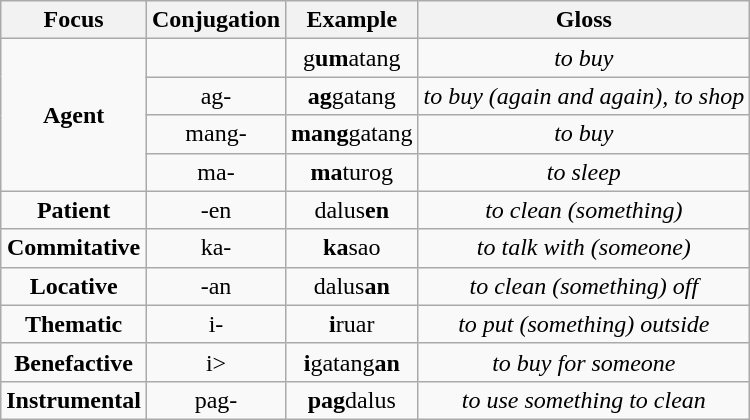<table class="wikitable"  style="text-align: center" align="center">
<tr>
<th>Focus</th>
<th>Conjugation</th>
<th>Example</th>
<th>Gloss</th>
</tr>
<tr>
<td rowspan="4"><strong>Agent</strong></td>
<td><um></td>
<td>g<strong>um</strong>atang</td>
<td><em>to buy</em></td>
</tr>
<tr>
<td>ag-</td>
<td><strong>ag</strong>gatang</td>
<td><em>to buy (again and again), to shop</em></td>
</tr>
<tr>
<td>mang-</td>
<td><strong>mang</strong>gatang</td>
<td><em>to buy</em></td>
</tr>
<tr>
<td>ma-</td>
<td><strong>ma</strong>turog</td>
<td><em>to sleep</em></td>
</tr>
<tr>
<td><strong>Patient</strong></td>
<td>-en</td>
<td>dalus<strong>en</strong></td>
<td><em>to clean (something)</em></td>
</tr>
<tr>
<td><strong>Commitative</strong></td>
<td>ka-</td>
<td><strong>ka</strong>sao</td>
<td><em>to talk with (someone)</em></td>
</tr>
<tr>
<td><strong>Locative</strong></td>
<td>-an</td>
<td>dalus<strong>an</strong></td>
<td><em>to clean (something) off</em></td>
</tr>
<tr>
<td><strong>Thematic</strong></td>
<td>i-</td>
<td><strong>i</strong>ruar</td>
<td><em>to put (something) outside</em></td>
</tr>
<tr>
<td><strong>Benefactive</strong></td>
<td>i> <an</td>
<td><strong>i</strong>gatang<strong>an</strong></td>
<td><em>to buy for someone</em></td>
</tr>
<tr>
<td><strong>Instrumental</strong></td>
<td>pag-</td>
<td><strong>pag</strong>dalus</td>
<td><em>to use something to clean</em></td>
</tr>
</table>
